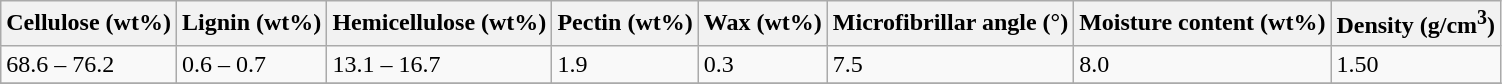<table class="wikitable">
<tr>
<th>Cellulose (wt%)</th>
<th>Lignin (wt%)</th>
<th>Hemicellulose (wt%)</th>
<th>Pectin (wt%)</th>
<th>Wax (wt%)</th>
<th>Microfibrillar angle (°)</th>
<th>Moisture content (wt%)</th>
<th>Density (g/cm<sup>3</sup>)</th>
</tr>
<tr>
<td>68.6 – 76.2</td>
<td>0.6 – 0.7</td>
<td>13.1 – 16.7</td>
<td>1.9</td>
<td>0.3</td>
<td>7.5</td>
<td>8.0</td>
<td>1.50</td>
</tr>
<tr>
</tr>
</table>
